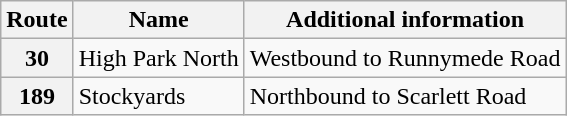<table class="wikitable">
<tr>
<th>Route</th>
<th>Name</th>
<th>Additional information</th>
</tr>
<tr>
<th>30</th>
<td>High Park North</td>
<td>Westbound to Runnymede Road</td>
</tr>
<tr>
<th>189</th>
<td>Stockyards</td>
<td>Northbound to Scarlett Road</td>
</tr>
</table>
